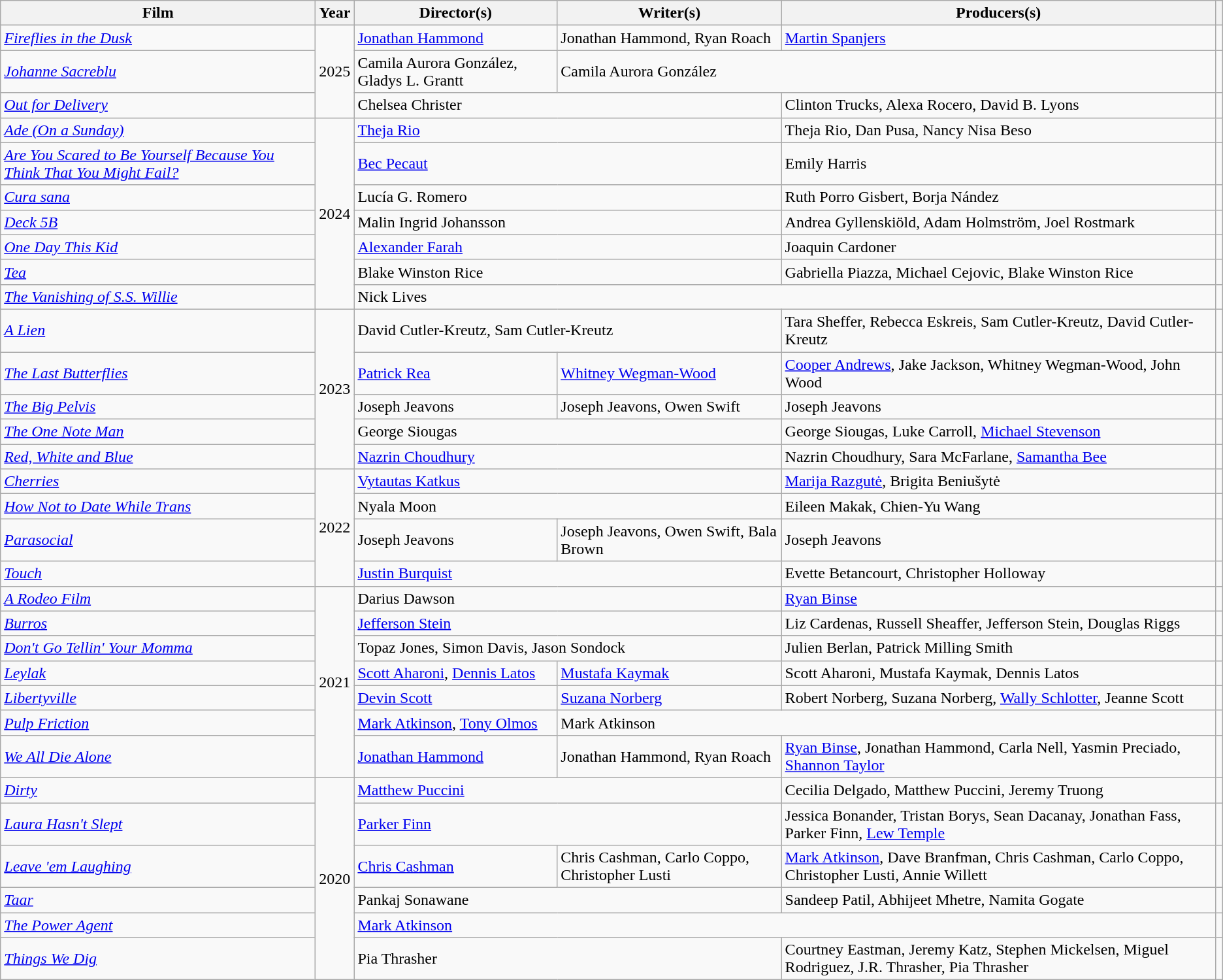<table class="wikitable sortable">
<tr>
<th>Film</th>
<th>Year</th>
<th>Director(s)</th>
<th>Writer(s)</th>
<th>Producers(s)</th>
<th></th>
</tr>
<tr>
<td><em><a href='#'>Fireflies in the Dusk</a></em></td>
<td rowspan="3">2025</td>
<td><a href='#'>Jonathan Hammond</a></td>
<td>Jonathan Hammond, Ryan Roach</td>
<td><a href='#'>Martin Spanjers</a></td>
<td></td>
</tr>
<tr>
<td><em><a href='#'>Johanne Sacreblu</a></em></td>
<td>Camila Aurora González, Gladys L. Grantt</td>
<td colspan="2">Camila Aurora González</td>
<td></td>
</tr>
<tr>
<td><em><a href='#'>Out for Delivery</a></em></td>
<td colspan="2">Chelsea Christer</td>
<td>Clinton Trucks, Alexa Rocero, David B. Lyons</td>
<td></td>
</tr>
<tr>
<td><em><a href='#'>Ade (On a Sunday)</a></em></td>
<td rowspan="7">2024</td>
<td colspan="2"><a href='#'>Theja Rio</a></td>
<td>Theja Rio, Dan Pusa, Nancy Nisa Beso</td>
<td></td>
</tr>
<tr>
<td><em><a href='#'>Are You Scared to Be Yourself Because You Think That You Might Fail?</a></em></td>
<td colspan="2"><a href='#'>Bec Pecaut</a></td>
<td>Emily Harris</td>
<td></td>
</tr>
<tr>
<td><em><a href='#'>Cura sana</a></em></td>
<td colspan="2">Lucía G. Romero</td>
<td>Ruth Porro Gisbert, Borja Nández</td>
<td></td>
</tr>
<tr>
<td><em><a href='#'>Deck 5B</a></em></td>
<td colspan="2">Malin Ingrid Johansson</td>
<td>Andrea Gyllenskiöld, Adam Holmström, Joel Rostmark</td>
<td></td>
</tr>
<tr>
<td><em><a href='#'>One Day This Kid</a></em></td>
<td colspan="2"><a href='#'>Alexander Farah</a></td>
<td>Joaquin Cardoner</td>
<td></td>
</tr>
<tr>
<td><em><a href='#'>Tea</a></em></td>
<td colspan="2">Blake Winston Rice</td>
<td>Gabriella Piazza, Michael Cejovic, Blake Winston Rice</td>
<td></td>
</tr>
<tr>
<td><em><a href='#'>The Vanishing of S.S. Willie</a></em></td>
<td colspan="3">Nick Lives</td>
<td></td>
</tr>
<tr>
<td><em><a href='#'>A Lien</a></em></td>
<td rowspan="5">2023</td>
<td colspan="2">David Cutler-Kreutz, Sam Cutler-Kreutz</td>
<td>Tara Sheffer, Rebecca Eskreis, Sam Cutler-Kreutz, David Cutler-Kreutz</td>
<td></td>
</tr>
<tr>
<td><em><a href='#'>The Last Butterflies</a></em></td>
<td><a href='#'>Patrick Rea</a></td>
<td><a href='#'>Whitney Wegman-Wood</a></td>
<td><a href='#'>Cooper Andrews</a>, Jake Jackson, Whitney Wegman-Wood, John Wood</td>
<td></td>
</tr>
<tr>
<td><em><a href='#'>The Big Pelvis</a></em></td>
<td>Joseph Jeavons</td>
<td>Joseph Jeavons, Owen Swift</td>
<td>Joseph Jeavons</td>
<td></td>
</tr>
<tr>
<td><em><a href='#'>The One Note Man</a></em></td>
<td colspan="2">George Siougas</td>
<td>George Siougas, Luke Carroll, <a href='#'>Michael Stevenson</a></td>
<td></td>
</tr>
<tr>
<td><em><a href='#'>Red, White and Blue</a></em></td>
<td colspan="2"><a href='#'>Nazrin Choudhury</a></td>
<td>Nazrin Choudhury, Sara McFarlane, <a href='#'>Samantha Bee</a></td>
<td></td>
</tr>
<tr>
<td><em><a href='#'>Cherries</a></em></td>
<td rowspan="4">2022</td>
<td colspan="2"><a href='#'>Vytautas Katkus</a></td>
<td><a href='#'>Marija Razgutė</a>, Brigita Beniušytė</td>
<td></td>
</tr>
<tr>
<td><em><a href='#'>How Not to Date While Trans</a></em></td>
<td colspan="2">Nyala Moon</td>
<td>Eileen Makak, Chien-Yu Wang</td>
<td></td>
</tr>
<tr>
<td><em><a href='#'>Parasocial</a></em></td>
<td>Joseph Jeavons</td>
<td>Joseph Jeavons, Owen Swift, Bala Brown</td>
<td>Joseph Jeavons</td>
<td></td>
</tr>
<tr>
<td><em><a href='#'>Touch</a></em></td>
<td colspan="2"><a href='#'>Justin Burquist</a></td>
<td>Evette Betancourt, Christopher Holloway</td>
<td></td>
</tr>
<tr>
<td><em><a href='#'>A Rodeo Film</a></em></td>
<td rowspan="7">2021</td>
<td colspan="2">Darius Dawson</td>
<td><a href='#'>Ryan Binse</a></td>
<td></td>
</tr>
<tr>
<td><a href='#'><em>Burros</em></a></td>
<td colspan="2"><a href='#'>Jefferson Stein</a></td>
<td>Liz Cardenas, Russell Sheaffer, Jefferson Stein, Douglas Riggs</td>
<td></td>
</tr>
<tr>
<td><em><a href='#'>Don't Go Tellin' Your Momma</a></em></td>
<td colspan="2">Topaz Jones, Simon Davis, Jason Sondock</td>
<td>Julien Berlan, Patrick Milling Smith</td>
<td></td>
</tr>
<tr>
<td><a href='#'><em>Leylak</em></a></td>
<td><a href='#'>Scott Aharoni</a>, <a href='#'>Dennis Latos</a></td>
<td><a href='#'>Mustafa Kaymak</a></td>
<td>Scott Aharoni, Mustafa Kaymak, Dennis Latos</td>
<td></td>
</tr>
<tr>
<td><a href='#'><em>Libertyville</em></a></td>
<td><a href='#'>Devin Scott</a></td>
<td><a href='#'>Suzana Norberg</a></td>
<td>Robert Norberg, Suzana Norberg, <a href='#'>Wally Schlotter</a>, Jeanne Scott</td>
<td></td>
</tr>
<tr>
<td><a href='#'><em>Pulp Friction</em></a></td>
<td><a href='#'>Mark Atkinson</a>, <a href='#'>Tony Olmos</a></td>
<td colspan="2">Mark Atkinson</td>
<td></td>
</tr>
<tr>
<td><em><a href='#'>We All Die Alone</a></em></td>
<td><a href='#'>Jonathan Hammond</a></td>
<td>Jonathan Hammond, Ryan Roach</td>
<td><a href='#'>Ryan Binse</a>, Jonathan Hammond, Carla Nell, Yasmin Preciado, <a href='#'>Shannon Taylor</a></td>
<td></td>
</tr>
<tr>
<td><em><a href='#'>Dirty</a></em></td>
<td rowspan="6">2020</td>
<td colspan="2"><a href='#'>Matthew Puccini</a></td>
<td>Cecilia Delgado, Matthew Puccini, Jeremy Truong</td>
<td></td>
</tr>
<tr>
<td><em><a href='#'>Laura Hasn't Slept</a></em></td>
<td colspan="2"><a href='#'>Parker Finn</a></td>
<td>Jessica Bonander, Tristan Borys, Sean Dacanay, Jonathan Fass, Parker Finn, <a href='#'>Lew Temple</a></td>
<td></td>
</tr>
<tr>
<td><em><a href='#'>Leave 'em Laughing</a></em></td>
<td><a href='#'>Chris Cashman</a></td>
<td>Chris Cashman, Carlo Coppo, Christopher Lusti</td>
<td><a href='#'>Mark Atkinson</a>, Dave Branfman, Chris Cashman, Carlo Coppo, Christopher Lusti, Annie Willett</td>
<td></td>
</tr>
<tr>
<td><em><a href='#'>Taar</a></em></td>
<td colspan="2">Pankaj Sonawane</td>
<td>Sandeep Patil, Abhijeet Mhetre, Namita Gogate</td>
<td></td>
</tr>
<tr>
<td><em><a href='#'>The Power Agent</a></em></td>
<td colspan="3"><a href='#'>Mark Atkinson</a></td>
<td></td>
</tr>
<tr>
<td><em><a href='#'>Things We Dig</a></em></td>
<td colspan="2">Pia Thrasher</td>
<td>Courtney Eastman, Jeremy Katz, Stephen Mickelsen, Miguel Rodriguez, J.R. Thrasher, Pia Thrasher</td>
<td></td>
</tr>
</table>
